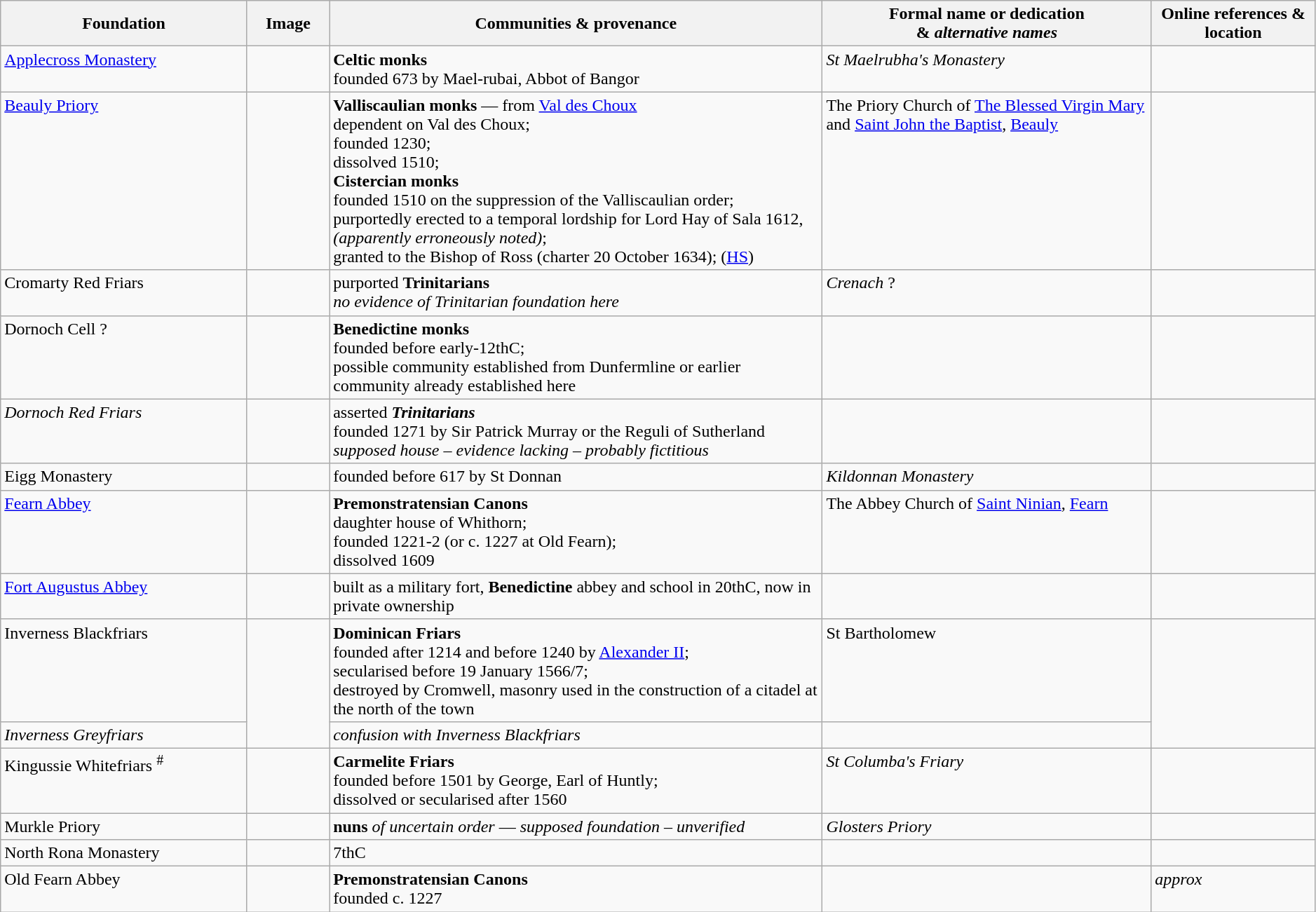<table width=99% class="wikitable">
<tr>
<th width = 15%>Foundation</th>
<th width = 5%>Image</th>
<th width = 30%>Communities & provenance</th>
<th width = 20%>Formal name or dedication <br>& <em>alternative names</em></th>
<th width = 10%>Online references & location</th>
</tr>
<tr valign=top>
<td><a href='#'>Applecross Monastery</a></td>
<td></td>
<td><strong>Celtic monks</strong><br>founded 673 by Mael-rubai, Abbot of Bangor</td>
<td><em>St Maelrubha's Monastery</em></td>
<td><br></td>
</tr>
<tr valign=top>
<td><a href='#'>Beauly Priory</a></td>
<td></td>
<td><strong>Valliscaulian monks</strong> — from <a href='#'>Val des Choux</a><br>dependent on Val des Choux;<br>founded 1230;<br>dissolved 1510;<br><strong>Cistercian monks</strong><br>founded 1510 on the suppression of the Valliscaulian order;<br>purportedly erected to a temporal lordship for Lord Hay of Sala 1612, <em>(apparently erroneously noted)</em>;<br>granted to the Bishop of Ross (charter 20 October 1634); (<a href='#'>HS</a>)</td>
<td>The Priory Church of <a href='#'>The Blessed Virgin Mary</a> and <a href='#'>Saint John the Baptist</a>, <a href='#'>Beauly</a></td>
<td><br></td>
</tr>
<tr valign=top>
<td>Cromarty Red Friars</td>
<td></td>
<td>purported <strong>Trinitarians</strong><br><em>no evidence of Trinitarian foundation here</em></td>
<td><em>Crenach</em> ?</td>
<td></td>
</tr>
<tr valign=top>
<td>Dornoch Cell ?</td>
<td></td>
<td><strong>Benedictine monks</strong><br>founded before early-12thC;<br>possible community established from Dunfermline or earlier community already established here</td>
<td></td>
<td></td>
</tr>
<tr valign=top>
<td><em>Dornoch Red Friars</em></td>
<td></td>
<td>asserted <strong><em>Trinitarians</em></strong><br>founded 1271 by Sir Patrick Murray or the Reguli of Sutherland <em>supposed house – evidence lacking – probably fictitious</em></td>
<td></td>
<td></td>
</tr>
<tr valign=top>
<td>Eigg Monastery</td>
<td></td>
<td>founded before 617 by St Donnan</td>
<td><em>Kildonnan Monastery</em></td>
<td><br></td>
</tr>
<tr valign=top>
<td><a href='#'>Fearn Abbey</a></td>
<td></td>
<td><strong>Premonstratensian Canons</strong><br>daughter house of Whithorn;<br>founded 1221-2 (or c. 1227 at Old Fearn);<br>dissolved 1609</td>
<td>The Abbey Church of <a href='#'>Saint Ninian</a>, <a href='#'>Fearn</a></td>
<td><br></td>
</tr>
<tr valign=top>
<td><a href='#'>Fort Augustus Abbey</a></td>
<td></td>
<td>built as a military fort, <strong>Benedictine</strong> abbey and school in 20thC, now in private ownership</td>
<td></td>
<td><br></td>
</tr>
<tr valign=top>
<td>Inverness Blackfriars</td>
<td rowspan=2></td>
<td><strong>Dominican Friars</strong><br>founded after 1214 and before 1240 by <a href='#'>Alexander II</a>;<br>secularised before 19 January 1566/7;<br>destroyed by Cromwell, masonry used in the construction of a citadel at the north of the town</td>
<td>St Bartholomew</td>
<td rowspan=2><br></td>
</tr>
<tr valign=top>
<td><em>Inverness Greyfriars</em></td>
<td><em>confusion with Inverness Blackfriars</em></td>
<td></td>
</tr>
<tr valign=top>
<td>Kingussie Whitefriars <sup>#</sup></td>
<td></td>
<td><strong>Carmelite Friars</strong><br>founded before 1501 by George, Earl of Huntly;<br>dissolved or secularised after 1560</td>
<td><em>St Columba's Friary</em></td>
<td><br></td>
</tr>
<tr valign=top>
<td>Murkle Priory</td>
<td></td>
<td><strong>nuns</strong> <em>of uncertain order</em> — <em>supposed foundation – unverified</em></td>
<td><em>Glosters Priory</em></td>
<td></td>
</tr>
<tr valign=top>
<td>North Rona Monastery</td>
<td></td>
<td>7thC</td>
<td></td>
<td></td>
</tr>
<tr valign=top>
<td>Old Fearn Abbey</td>
<td></td>
<td><strong>Premonstratensian Canons</strong><br>founded c. 1227</td>
<td></td>
<td> <em>approx</em></td>
</tr>
</table>
